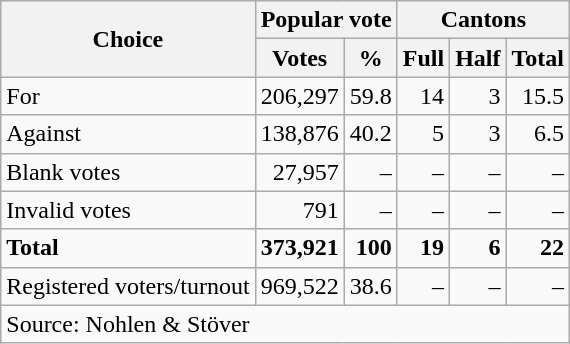<table class=wikitable style=text-align:right>
<tr>
<th rowspan=2>Choice</th>
<th colspan=2>Popular vote</th>
<th colspan=3>Cantons</th>
</tr>
<tr>
<th>Votes</th>
<th>%</th>
<th>Full</th>
<th>Half</th>
<th>Total</th>
</tr>
<tr>
<td align=left>For</td>
<td>206,297</td>
<td>59.8</td>
<td>14</td>
<td>3</td>
<td>15.5</td>
</tr>
<tr>
<td align=left>Against</td>
<td>138,876</td>
<td>40.2</td>
<td>5</td>
<td>3</td>
<td>6.5</td>
</tr>
<tr>
<td align=left>Blank votes</td>
<td>27,957</td>
<td>–</td>
<td>–</td>
<td>–</td>
<td>–</td>
</tr>
<tr>
<td align=left>Invalid votes</td>
<td>791</td>
<td>–</td>
<td>–</td>
<td>–</td>
<td>–</td>
</tr>
<tr>
<td align=left><strong>Total</strong></td>
<td><strong>373,921</strong></td>
<td><strong>100</strong></td>
<td><strong>19</strong></td>
<td><strong>6</strong></td>
<td><strong>22</strong></td>
</tr>
<tr>
<td align=left>Registered voters/turnout</td>
<td>969,522</td>
<td>38.6</td>
<td>–</td>
<td>–</td>
<td>–</td>
</tr>
<tr>
<td align=left colspan=6>Source: Nohlen & Stöver</td>
</tr>
</table>
